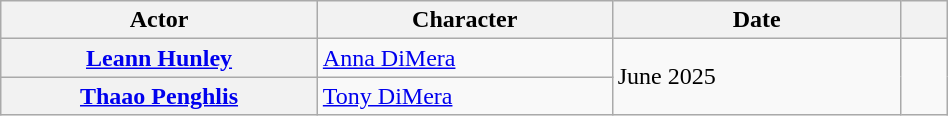<table class="wikitable plainrowheaders unsortable" style=width:50%>
<tr>
<th scope="col" style="width:35em;">Actor</th>
<th scope="col" style="width:30em;">Character</th>
<th scope="col" style="width:35em;">Date</th>
<th scope="col" style="width:5em;"></th>
</tr>
<tr>
<th scope="row"><a href='#'>Leann Hunley</a></th>
<td><a href='#'>Anna DiMera</a></td>
<td rowspan="2">June 2025</td>
<td style="text-align:center;" rowspan="2"></td>
</tr>
<tr>
<th scope="row"><a href='#'>Thaao Penghlis</a></th>
<td><a href='#'>Tony DiMera</a></td>
</tr>
</table>
